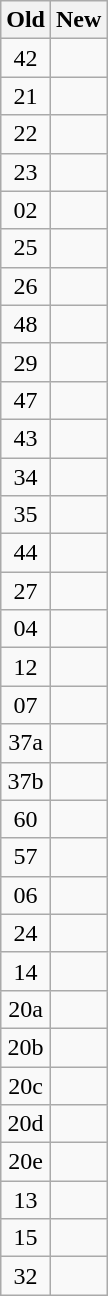<table class="wikitable centre" style="text-align:center;">
<tr>
<th>Old</th>
<th>New</th>
</tr>
<tr>
<td>42</td>
<td></td>
</tr>
<tr>
<td>21</td>
<td></td>
</tr>
<tr>
<td>22</td>
<td></td>
</tr>
<tr>
<td>23</td>
<td></td>
</tr>
<tr>
<td>02</td>
<td></td>
</tr>
<tr>
<td>25</td>
<td></td>
</tr>
<tr>
<td>26</td>
<td></td>
</tr>
<tr>
<td>48</td>
<td></td>
</tr>
<tr>
<td>29</td>
<td></td>
</tr>
<tr>
<td>47</td>
<td></td>
</tr>
<tr>
<td>43</td>
<td></td>
</tr>
<tr>
<td>34</td>
<td></td>
</tr>
<tr>
<td>35</td>
<td></td>
</tr>
<tr>
<td>44</td>
<td></td>
</tr>
<tr>
<td>27</td>
<td></td>
</tr>
<tr>
<td>04</td>
<td></td>
</tr>
<tr>
<td>12</td>
<td></td>
</tr>
<tr>
<td>07</td>
<td></td>
</tr>
<tr>
<td>37a</td>
<td></td>
</tr>
<tr>
<td>37b</td>
<td></td>
</tr>
<tr>
<td>60</td>
<td></td>
</tr>
<tr>
<td>57</td>
<td></td>
</tr>
<tr>
<td>06</td>
<td></td>
</tr>
<tr>
<td>24</td>
<td></td>
</tr>
<tr>
<td>14</td>
<td></td>
</tr>
<tr>
<td>20a</td>
<td></td>
</tr>
<tr>
<td>20b</td>
<td></td>
</tr>
<tr>
<td>20c</td>
<td></td>
</tr>
<tr>
<td>20d</td>
<td></td>
</tr>
<tr>
<td>20e</td>
<td></td>
</tr>
<tr>
<td>13</td>
<td></td>
</tr>
<tr>
<td>15</td>
<td></td>
</tr>
<tr>
<td>32</td>
<td></td>
</tr>
</table>
